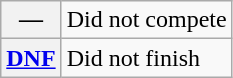<table class="wikitable">
<tr>
<th scope="row">—</th>
<td>Did not compete</td>
</tr>
<tr>
<th scope="row"><a href='#'>DNF</a></th>
<td>Did not finish</td>
</tr>
</table>
